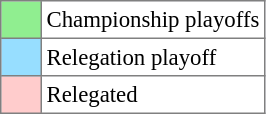<table bgcolor="#f7f8ff" cellpadding="3" cellspacing="0" border="1" style="font-size: 95%; border: gray solid 1px; border-collapse: collapse;text-align:center;">
<tr>
<td style="background: #90EE90;" width="20"></td>
<td bgcolor="#ffffff" align="left">Championship playoffs</td>
</tr>
<tr>
<td style="background: #97DEFF;" width="20"></td>
<td bgcolor="#ffffff" align="left">Relegation playoff</td>
</tr>
<tr>
<td style="background: #FFCCCC;" width="20"></td>
<td bgcolor="#ffffff" align="left">Relegated</td>
</tr>
</table>
